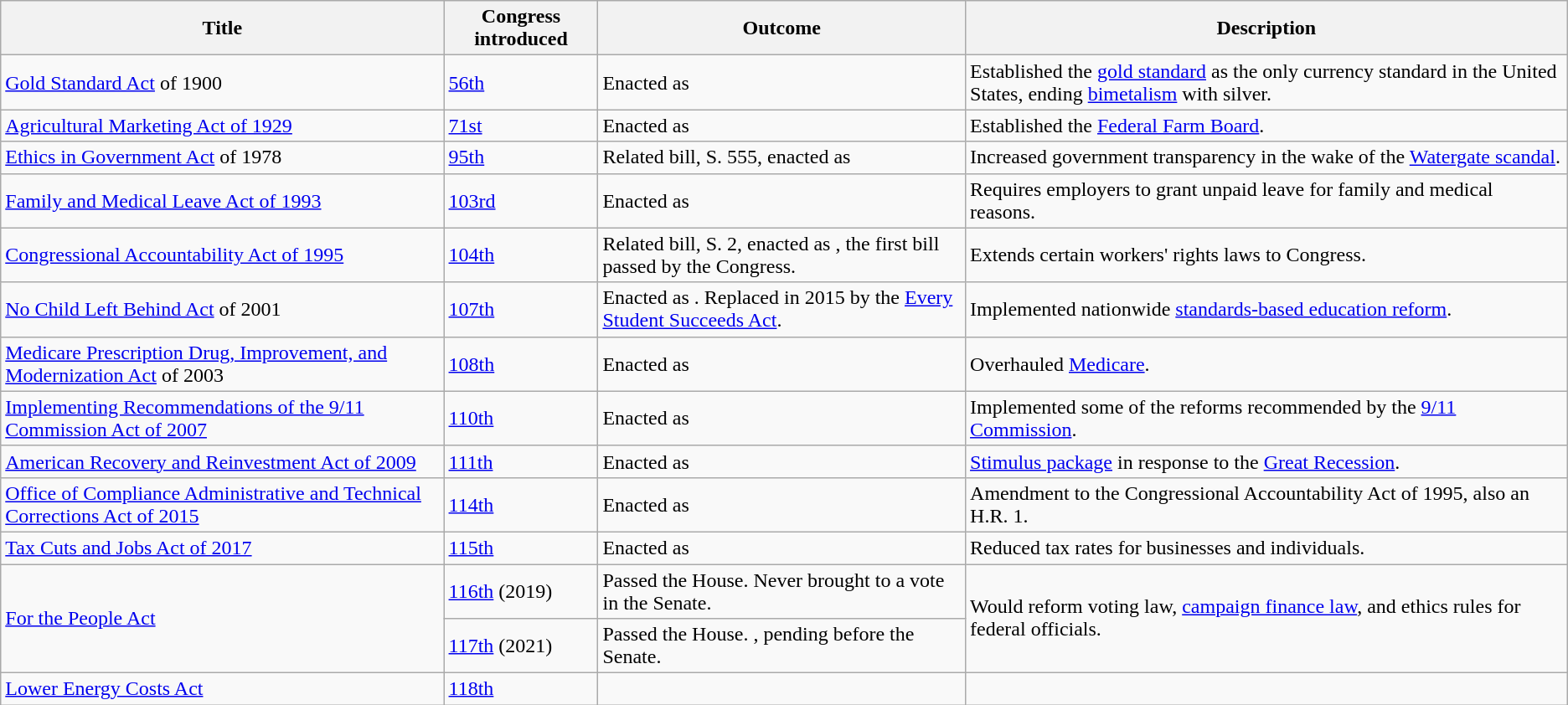<table class="wikitable sortable">
<tr>
<th>Title</th>
<th>Congress introduced</th>
<th>Outcome</th>
<th>Description</th>
</tr>
<tr>
<td><a href='#'>Gold Standard Act</a> of 1900</td>
<td><a href='#'>56th</a></td>
<td>Enacted as </td>
<td>Established the <a href='#'>gold standard</a> as the only currency standard in the United States, ending <a href='#'>bimetalism</a> with silver.</td>
</tr>
<tr>
<td><a href='#'>Agricultural Marketing Act of 1929</a></td>
<td><a href='#'>71st</a></td>
<td>Enacted as </td>
<td>Established the <a href='#'>Federal Farm Board</a>.</td>
</tr>
<tr>
<td><a href='#'>Ethics in Government Act</a> of 1978</td>
<td><a href='#'>95th</a></td>
<td>Related bill, S. 555, enacted as </td>
<td>Increased government transparency in the wake of the <a href='#'>Watergate scandal</a>.</td>
</tr>
<tr>
<td><a href='#'>Family and Medical Leave Act of 1993</a></td>
<td><a href='#'>103rd</a></td>
<td>Enacted as </td>
<td>Requires employers to grant unpaid leave for family and medical reasons.</td>
</tr>
<tr>
<td><a href='#'>Congressional Accountability Act of 1995</a></td>
<td><a href='#'>104th</a></td>
<td>Related bill, S. 2, enacted as , the first bill passed by the Congress.</td>
<td>Extends certain workers' rights laws to Congress.</td>
</tr>
<tr>
<td><a href='#'>No Child Left Behind Act</a> of 2001</td>
<td><a href='#'>107th</a></td>
<td>Enacted as . Replaced in 2015 by the <a href='#'>Every Student Succeeds Act</a>.</td>
<td>Implemented nationwide <a href='#'>standards-based education reform</a>.</td>
</tr>
<tr>
<td><a href='#'>Medicare Prescription Drug, Improvement, and Modernization Act</a> of 2003</td>
<td><a href='#'>108th</a></td>
<td>Enacted as </td>
<td>Overhauled <a href='#'>Medicare</a>.</td>
</tr>
<tr>
<td><a href='#'>Implementing Recommendations of the 9/11 Commission Act of 2007</a></td>
<td><a href='#'>110th</a></td>
<td>Enacted as </td>
<td>Implemented some of the reforms recommended by the <a href='#'>9/11 Commission</a>.</td>
</tr>
<tr>
<td><a href='#'>American Recovery and Reinvestment Act of 2009</a></td>
<td><a href='#'>111th</a></td>
<td>Enacted as </td>
<td><a href='#'>Stimulus package</a> in response to the <a href='#'>Great Recession</a>.</td>
</tr>
<tr>
<td><a href='#'>Office of Compliance Administrative and Technical Corrections Act of 2015</a></td>
<td><a href='#'>114th</a></td>
<td>Enacted as </td>
<td>Amendment to the Congressional Accountability Act of 1995, also an H.R. 1.</td>
</tr>
<tr>
<td><a href='#'>Tax Cuts and Jobs Act of 2017</a></td>
<td><a href='#'>115th</a></td>
<td>Enacted as </td>
<td>Reduced tax rates for businesses and individuals.</td>
</tr>
<tr>
<td rowspan=2><a href='#'>For the People Act</a></td>
<td><a href='#'>116th</a> (2019)</td>
<td>Passed the House. Never brought to a vote in the Senate.</td>
<td rowspan=2>Would reform voting law, <a href='#'>campaign finance law</a>, and ethics rules for federal officials.</td>
</tr>
<tr>
<td><a href='#'>117th</a> (2021)</td>
<td>Passed the House. , pending before the Senate.</td>
</tr>
<tr>
<td><a href='#'>Lower Energy Costs Act</a></td>
<td><a href='#'>118th</a></td>
<td></td>
</tr>
</table>
